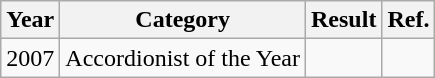<table class="wikitable">
<tr>
<th>Year</th>
<th>Category</th>
<th>Result</th>
<th>Ref.</th>
</tr>
<tr>
<td>2007</td>
<td>Accordionist of the Year</td>
<td></td>
<td></td>
</tr>
</table>
